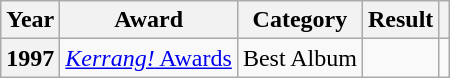<table class="wikitable sortable plainrowheaders">
<tr>
<th scope="col">Year</th>
<th scope="col">Award</th>
<th scope="col">Category</th>
<th scope="col">Result</th>
<th scope="col" class="unsortable"></th>
</tr>
<tr>
<th scope="row">1997</th>
<td><a href='#'><em>Kerrang!</em> Awards</a></td>
<td>Best Album</td>
<td></td>
<td style="text-align:center;"></td>
</tr>
</table>
